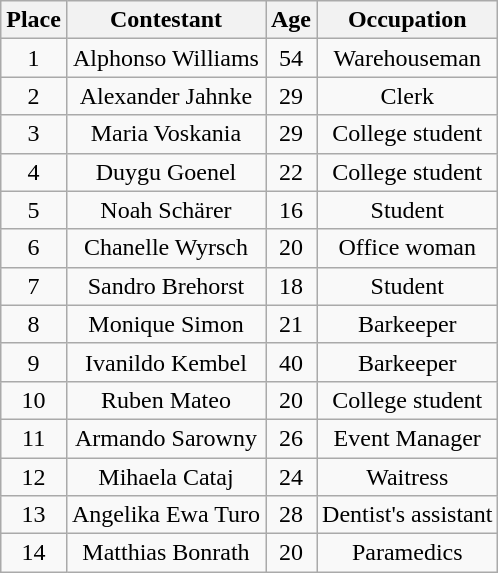<table class="wikitable center" style="text-align:center;">
<tr>
<th>Place</th>
<th>Contestant</th>
<th>Age</th>
<th>Occupation</th>
</tr>
<tr>
<td>1</td>
<td>Alphonso Williams</td>
<td>54</td>
<td>Warehouseman</td>
</tr>
<tr>
<td>2</td>
<td>Alexander Jahnke</td>
<td>29</td>
<td>Clerk</td>
</tr>
<tr>
<td>3</td>
<td>Maria Voskania</td>
<td>29</td>
<td>College student</td>
</tr>
<tr>
<td>4</td>
<td>Duygu Goenel</td>
<td>22</td>
<td>College student</td>
</tr>
<tr>
<td>5</td>
<td>Noah Schärer</td>
<td>16</td>
<td>Student</td>
</tr>
<tr>
<td>6</td>
<td>Chanelle Wyrsch</td>
<td>20</td>
<td>Office woman</td>
</tr>
<tr>
<td>7</td>
<td>Sandro Brehorst</td>
<td>18</td>
<td>Student</td>
</tr>
<tr>
<td>8</td>
<td>Monique Simon</td>
<td>21</td>
<td>Barkeeper</td>
</tr>
<tr>
<td>9</td>
<td>Ivanildo Kembel</td>
<td>40</td>
<td>Barkeeper</td>
</tr>
<tr>
<td>10</td>
<td>Ruben Mateo</td>
<td>20</td>
<td>College student</td>
</tr>
<tr>
<td>11</td>
<td>Armando Sarowny</td>
<td>26</td>
<td>Event Manager</td>
</tr>
<tr>
<td>12</td>
<td>Mihaela Cataj</td>
<td>24</td>
<td>Waitress</td>
</tr>
<tr>
<td>13</td>
<td>Angelika Ewa Turo</td>
<td>28</td>
<td>Dentist's assistant</td>
</tr>
<tr>
<td>14</td>
<td>Matthias Bonrath</td>
<td>20</td>
<td>Paramedics</td>
</tr>
</table>
